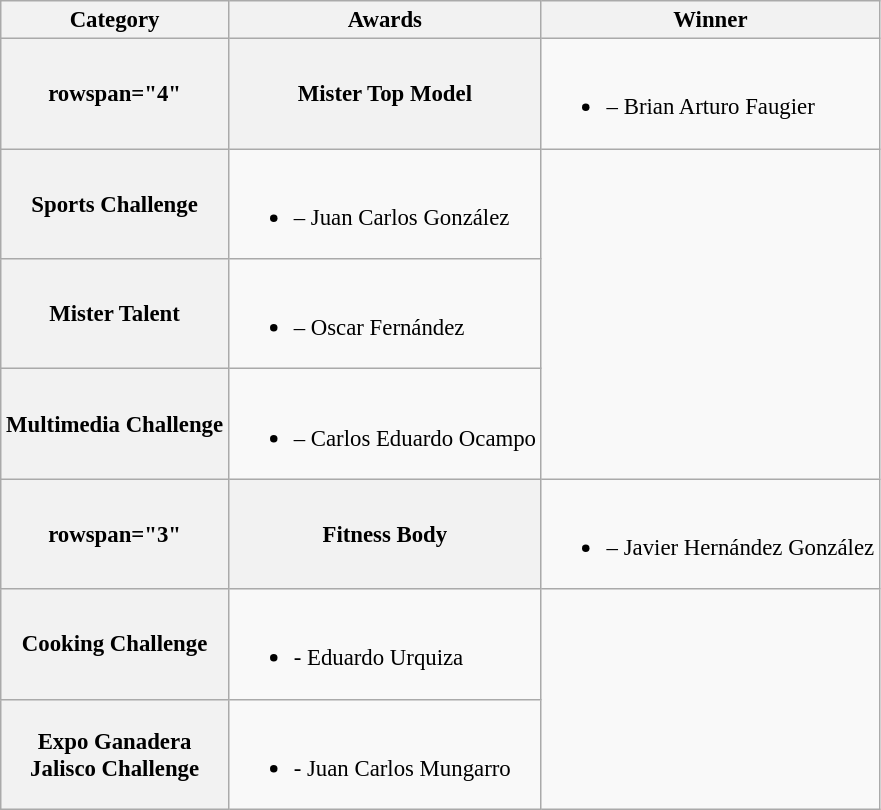<table class="wikitable" style="font-size: 95%;">
<tr>
<th>Category</th>
<th>Awards</th>
<th>Winner</th>
</tr>
<tr>
<th>rowspan="4" </th>
<th>Mister Top Model</th>
<td><br><ul><li> – Brian Arturo Faugier</li></ul></td>
</tr>
<tr>
<th>Sports Challenge</th>
<td><br><ul><li> – Juan Carlos González</li></ul></td>
</tr>
<tr>
<th>Mister Talent</th>
<td><br><ul><li> – Oscar Fernández</li></ul></td>
</tr>
<tr>
<th>Multimedia Challenge</th>
<td><br><ul><li> – Carlos Eduardo Ocampo</li></ul></td>
</tr>
<tr>
<th>rowspan="3" </th>
<th>Fitness Body</th>
<td><br><ul><li> – Javier Hernández González</li></ul></td>
</tr>
<tr>
<th>Cooking Challenge</th>
<td><br><ul><li> - Eduardo Urquiza</li></ul></td>
</tr>
<tr>
<th>Expo Ganadera<br>Jalisco Challenge</th>
<td><br><ul><li> - Juan Carlos Mungarro</li></ul></td>
</tr>
</table>
